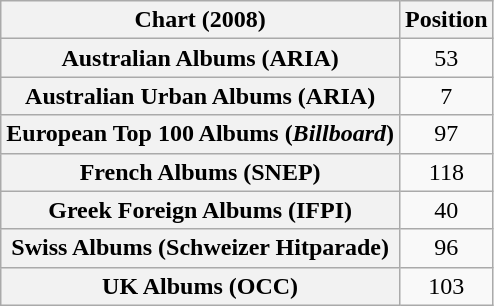<table class="wikitable sortable plainrowheaders" style="text-align:center;">
<tr>
<th scope="col">Chart (2008)</th>
<th scope="col">Position</th>
</tr>
<tr>
<th scope="row">Australian Albums (ARIA)</th>
<td>53</td>
</tr>
<tr>
<th scope="row">Australian Urban Albums (ARIA)</th>
<td>7</td>
</tr>
<tr>
<th scope="row">European Top 100 Albums (<em>Billboard</em>)</th>
<td>97</td>
</tr>
<tr>
<th scope="row">French Albums (SNEP)</th>
<td>118</td>
</tr>
<tr>
<th scope="row">Greek Foreign Albums (IFPI)</th>
<td>40</td>
</tr>
<tr>
<th scope="row">Swiss Albums (Schweizer Hitparade)</th>
<td style="text-align:center;">96</td>
</tr>
<tr>
<th scope="row">UK Albums (OCC)</th>
<td style="text-align:center;">103</td>
</tr>
</table>
